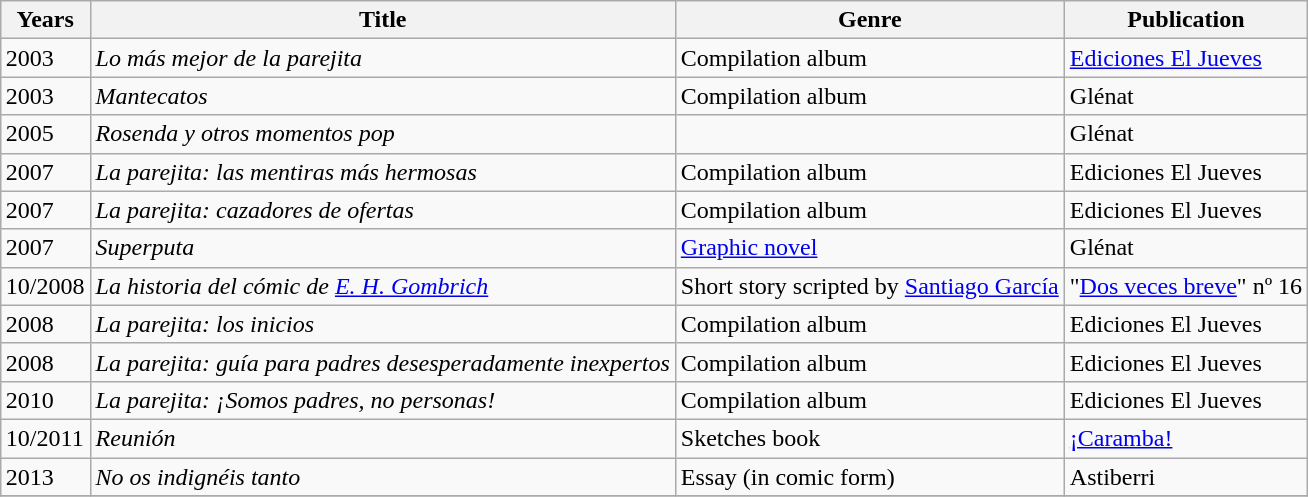<table class="sortable wikitable" style="margin:1em auto;">
<tr>
<th>Years</th>
<th>Title</th>
<th>Genre</th>
<th>Publication</th>
</tr>
<tr>
<td>2003</td>
<td><em>Lo más mejor de la parejita</em></td>
<td>Compilation album</td>
<td><a href='#'>Ediciones El Jueves</a></td>
</tr>
<tr>
<td>2003</td>
<td><em>Mantecatos</em></td>
<td>Compilation album</td>
<td>Glénat</td>
</tr>
<tr>
<td>2005</td>
<td><em>Rosenda y otros momentos pop</em></td>
<td></td>
<td>Glénat</td>
</tr>
<tr>
<td>2007</td>
<td><em>La parejita: las mentiras más hermosas</em></td>
<td>Compilation album</td>
<td>Ediciones El Jueves</td>
</tr>
<tr>
<td>2007</td>
<td><em>La parejita: cazadores de ofertas</em></td>
<td>Compilation album</td>
<td>Ediciones El Jueves</td>
</tr>
<tr>
<td>2007</td>
<td><em>Superputa</em></td>
<td><a href='#'>Graphic novel</a></td>
<td>Glénat</td>
</tr>
<tr>
<td>10/2008</td>
<td><em>La historia del cómic de <a href='#'>E. H. Gombrich</a></em></td>
<td>Short story scripted by <a href='#'>Santiago García</a></td>
<td>"<a href='#'>Dos veces breve</a>" nº 16</td>
</tr>
<tr>
<td>2008</td>
<td><em>La parejita: los inicios</em></td>
<td>Compilation album</td>
<td>Ediciones El Jueves</td>
</tr>
<tr>
<td>2008</td>
<td><em>La parejita: guía para padres desesperadamente inexpertos</em></td>
<td>Compilation album</td>
<td>Ediciones El Jueves</td>
</tr>
<tr>
<td>2010</td>
<td><em>La parejita: ¡Somos padres, no personas!</em></td>
<td>Compilation album</td>
<td>Ediciones El Jueves</td>
</tr>
<tr>
<td>10/2011</td>
<td><em>Reunión</em></td>
<td>Sketches book</td>
<td><a href='#'>¡Caramba!</a></td>
</tr>
<tr>
<td>2013</td>
<td><em>No os indignéis tanto</em></td>
<td>Essay (in comic form)</td>
<td>Astiberri</td>
</tr>
<tr>
</tr>
</table>
